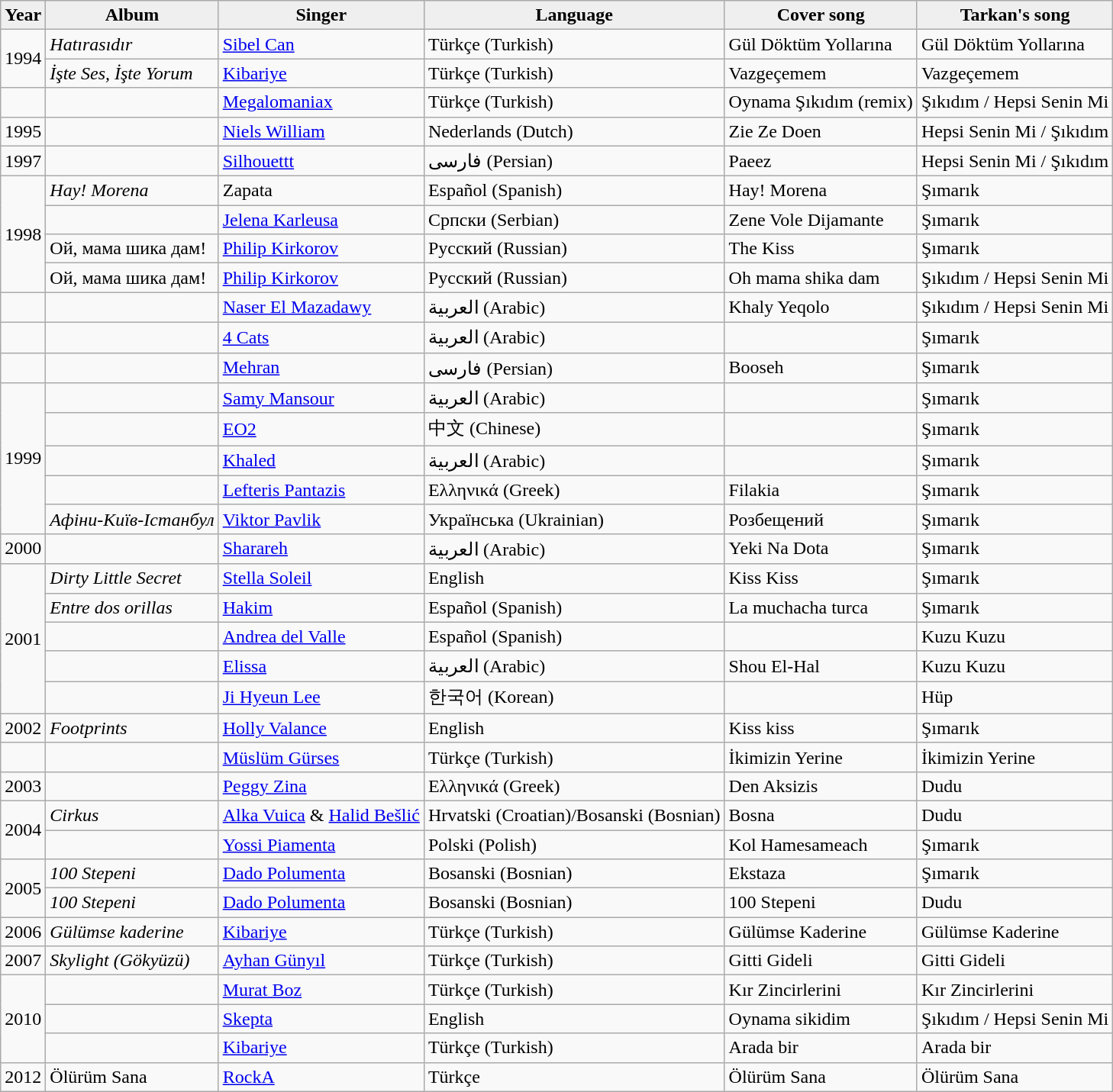<table class="wikitable">
<tr>
<th style="background:#efefef;">Year</th>
<th style="background:#efefef;">Album</th>
<th style="background:#efefef;">Singer</th>
<th style="background:#efefef;">Language</th>
<th style="background:#efefef;">Cover song</th>
<th style="background:#efefef;">Tarkan's song</th>
</tr>
<tr>
<td style="text-align:left;" rowspan="2">1994</td>
<td><em>Hatırasıdır</em></td>
<td><a href='#'>Sibel Can</a></td>
<td>Türkçe (Turkish)</td>
<td>Gül Döktüm Yollarına</td>
<td>Gül Döktüm Yollarına</td>
</tr>
<tr>
<td><em>İşte Ses, İşte Yorum</em></td>
<td><a href='#'>Kibariye</a></td>
<td>Türkçe (Turkish)</td>
<td>Vazgeçemem</td>
<td>Vazgeçemem</td>
</tr>
<tr>
<td></td>
<td></td>
<td><a href='#'>Megalomaniax</a></td>
<td>Türkçe (Turkish)</td>
<td>Oynama Şıkıdım (remix)</td>
<td>Şıkıdım / Hepsi Senin Mi</td>
</tr>
<tr>
<td>1995</td>
<td></td>
<td><a href='#'>Niels William</a></td>
<td>Nederlands (Dutch)</td>
<td>Zie Ze Doen</td>
<td>Hepsi Senin Mi / Şıkıdım</td>
</tr>
<tr>
<td>1997</td>
<td></td>
<td><a href='#'>Silhouettt</a></td>
<td>فارسی (Persian)</td>
<td>Paeez</td>
<td>Hepsi Senin Mi / Şıkıdım</td>
</tr>
<tr>
<td style="text-align:left;" rowspan="4">1998</td>
<td><em>Hay! Morena</em></td>
<td>Zapata</td>
<td>Español (Spanish)</td>
<td>Hay! Morena</td>
<td>Şımarık</td>
</tr>
<tr>
<td></td>
<td><a href='#'>Jelena Karleusa</a></td>
<td>Српски (Serbian)</td>
<td>Zene Vole Dijamante</td>
<td>Şımarık</td>
</tr>
<tr>
<td>Ой, мама шика дам!</td>
<td><a href='#'>Philip Kirkorov</a></td>
<td>Русский (Russian)</td>
<td>The Kiss</td>
<td>Şımarık</td>
</tr>
<tr>
<td>Ой, мама шика дам!</td>
<td><a href='#'>Philip Kirkorov</a></td>
<td>Русский (Russian)</td>
<td>Oh mama shika dam</td>
<td>Şıkıdım / Hepsi Senin Mi</td>
</tr>
<tr>
<td></td>
<td></td>
<td><a href='#'>Naser El Mazadawy</a></td>
<td>العربية (Arabic)</td>
<td>Khaly Yeqolo</td>
<td>Şıkıdım / Hepsi Senin Mi</td>
</tr>
<tr>
<td></td>
<td></td>
<td><a href='#'>4 Cats</a></td>
<td>العربية (Arabic)</td>
<td></td>
<td>Şımarık</td>
</tr>
<tr>
<td></td>
<td></td>
<td><a href='#'>Mehran</a></td>
<td>فارسی  (Persian)</td>
<td>Booseh</td>
<td>Şımarık</td>
</tr>
<tr>
<td style="text-align:left;" rowspan="5">1999</td>
<td></td>
<td><a href='#'>Samy Mansour</a></td>
<td>العربية (Arabic)</td>
<td></td>
<td>Şımarık</td>
</tr>
<tr>
<td></td>
<td><a href='#'>EO2</a></td>
<td>中文 (Chinese)</td>
<td></td>
<td>Şımarık</td>
</tr>
<tr>
<td></td>
<td><a href='#'>Khaled</a></td>
<td>العربية (Arabic)</td>
<td></td>
<td>Şımarık</td>
</tr>
<tr>
<td></td>
<td><a href='#'>Lefteris Pantazis</a></td>
<td>Ελληνικά (Greek)</td>
<td>Filakia</td>
<td>Şımarık</td>
</tr>
<tr>
<td><em>Афіни-Київ-Істанбул</em></td>
<td><a href='#'>Viktor Pavlik</a></td>
<td>Українська (Ukrainian)</td>
<td>Розбещений</td>
<td>Şımarık</td>
</tr>
<tr>
<td>2000</td>
<td></td>
<td><a href='#'>Sharareh</a></td>
<td>العربية (Arabic)</td>
<td>Yeki Na Dota</td>
<td>Şımarık</td>
</tr>
<tr>
<td style="text-align:left;" rowspan="5">2001</td>
<td><em>Dirty Little Secret</em></td>
<td><a href='#'>Stella Soleil</a></td>
<td>English</td>
<td>Kiss Kiss</td>
<td>Şımarık</td>
</tr>
<tr>
<td><em>Entre dos orillas</em></td>
<td><a href='#'>Hakim</a></td>
<td>Español (Spanish)</td>
<td>La muchacha turca</td>
<td>Şımarık</td>
</tr>
<tr>
<td></td>
<td><a href='#'>Andrea del Valle</a></td>
<td>Español (Spanish)</td>
<td></td>
<td>Kuzu Kuzu</td>
</tr>
<tr>
<td></td>
<td><a href='#'>Elissa</a></td>
<td>العربية (Arabic)</td>
<td>Shou El-Hal</td>
<td>Kuzu Kuzu</td>
</tr>
<tr>
<td></td>
<td><a href='#'>Ji Hyeun Lee</a></td>
<td>한국어 (Korean)</td>
<td></td>
<td>Hüp</td>
</tr>
<tr>
<td>2002</td>
<td><em>Footprints</em></td>
<td><a href='#'>Holly Valance</a></td>
<td>English</td>
<td>Kiss kiss</td>
<td>Şımarık</td>
</tr>
<tr>
<td></td>
<td></td>
<td><a href='#'>Müslüm Gürses</a></td>
<td>Türkçe (Turkish)</td>
<td>İkimizin Yerine</td>
<td>İkimizin Yerine</td>
</tr>
<tr>
<td>2003</td>
<td></td>
<td><a href='#'>Peggy Zina</a></td>
<td>Ελληνικά (Greek)</td>
<td>Den Aksizis</td>
<td>Dudu</td>
</tr>
<tr>
<td style="text-align:left;" rowspan="2">2004</td>
<td><em>Cirkus</em></td>
<td><a href='#'>Alka Vuica</a> & <a href='#'>Halid Bešlić</a></td>
<td>Hrvatski (Croatian)/Bosanski (Bosnian)</td>
<td>Bosna</td>
<td>Dudu</td>
</tr>
<tr>
<td></td>
<td><a href='#'>Yossi Piamenta</a></td>
<td>Polski (Polish)</td>
<td>Kol Hamesameach</td>
<td>Şımarık</td>
</tr>
<tr>
<td style="text-align:left;" rowspan="2">2005</td>
<td><em>100 Stepeni</em></td>
<td><a href='#'>Dado Polumenta</a></td>
<td>Bosanski (Bosnian)</td>
<td>Ekstaza</td>
<td>Şımarık</td>
</tr>
<tr>
<td><em>100 Stepeni</em></td>
<td><a href='#'>Dado Polumenta</a></td>
<td>Bosanski (Bosnian)</td>
<td>100 Stepeni</td>
<td>Dudu</td>
</tr>
<tr>
<td>2006</td>
<td><em>Gülümse kaderine</em></td>
<td><a href='#'>Kibariye</a></td>
<td>Türkçe (Turkish)</td>
<td>Gülümse Kaderine</td>
<td>Gülümse Kaderine</td>
</tr>
<tr>
<td>2007</td>
<td><em>Skylight (Gökyüzü)</em></td>
<td><a href='#'>Ayhan Günyıl</a></td>
<td>Türkçe (Turkish)</td>
<td>Gitti Gideli</td>
<td>Gitti Gideli</td>
</tr>
<tr>
<td style="text-align:left;" rowspan="3">2010</td>
<td></td>
<td><a href='#'>Murat Boz</a></td>
<td>Türkçe (Turkish)</td>
<td>Kır Zincirlerini</td>
<td>Kır Zincirlerini</td>
</tr>
<tr>
<td></td>
<td><a href='#'>Skepta</a></td>
<td>English</td>
<td>Oynama sikidim</td>
<td>Şıkıdım / Hepsi Senin Mi</td>
</tr>
<tr>
<td></td>
<td><a href='#'>Kibariye</a></td>
<td>Türkçe (Turkish)</td>
<td>Arada bir</td>
<td>Arada bir</td>
</tr>
<tr>
<td style="text-align:left;" rowspan="1">2012</td>
<td>Ölürüm Sana</td>
<td><a href='#'>RockA</a></td>
<td>Türkçe</td>
<td>Ölürüm Sana</td>
<td>Ölürüm Sana</td>
</tr>
</table>
